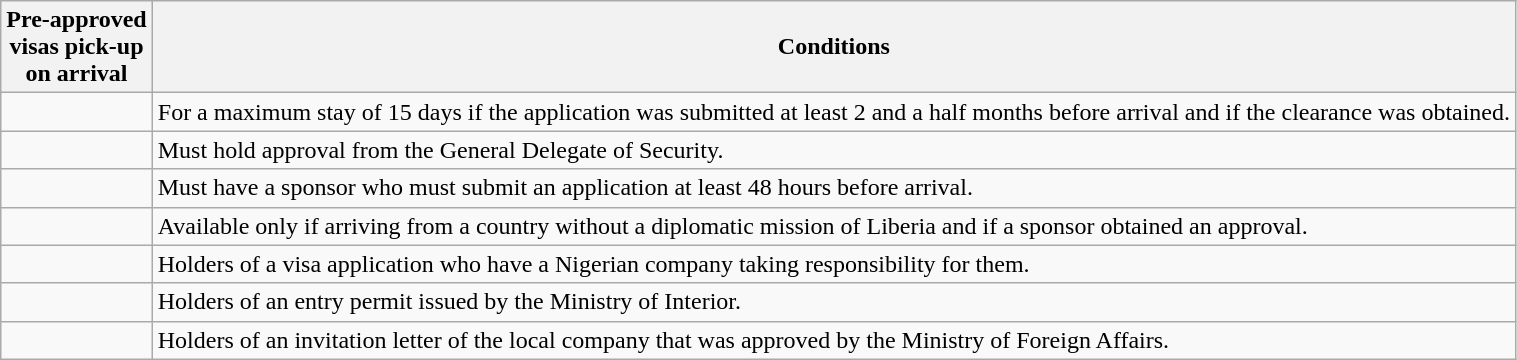<table class="wikitable">
<tr>
<th>Pre-approved<br>visas pick-up<br>on arrival</th>
<th>Conditions</th>
</tr>
<tr>
<td></td>
<td>For a maximum stay of 15 days if the application was submitted at least 2 and a half months before arrival and if the clearance was obtained.</td>
</tr>
<tr>
<td></td>
<td>Must hold approval from the General Delegate of Security.</td>
</tr>
<tr>
<td></td>
<td>Must have a sponsor who must submit an application at least 48 hours before arrival.</td>
</tr>
<tr>
<td></td>
<td>Available only if arriving from a country without a diplomatic mission of Liberia and if a sponsor obtained an approval.</td>
</tr>
<tr>
<td></td>
<td>Holders of a visa application who have a Nigerian company taking responsibility for them.</td>
</tr>
<tr>
<td></td>
<td>Holders of an entry permit issued by the Ministry of Interior.</td>
</tr>
<tr>
<td></td>
<td>Holders of an invitation letter of the local company that was approved by the Ministry of Foreign Affairs.</td>
</tr>
</table>
